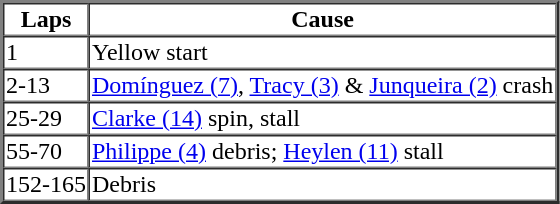<table border=2 cellspacing=0>
<tr>
<th>Laps</th>
<th>Cause</th>
</tr>
<tr>
<td>1</td>
<td>Yellow start</td>
</tr>
<tr>
<td>2-13</td>
<td><a href='#'>Domínguez (7)</a>, <a href='#'>Tracy (3)</a> & <a href='#'>Junqueira (2)</a> crash</td>
</tr>
<tr>
<td>25-29</td>
<td><a href='#'>Clarke (14)</a> spin, stall</td>
</tr>
<tr>
<td>55-70</td>
<td><a href='#'>Philippe (4)</a> debris; <a href='#'>Heylen (11)</a> stall</td>
</tr>
<tr>
<td>152-165</td>
<td>Debris</td>
</tr>
</table>
